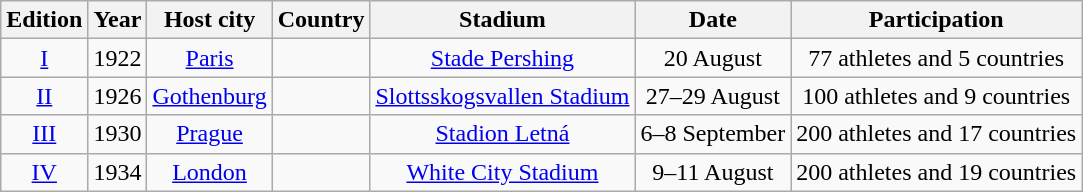<table class="wikitable" style="text-align:center">
<tr>
<th>Edition</th>
<th>Year</th>
<th>Host city</th>
<th>Country</th>
<th>Stadium</th>
<th>Date</th>
<th>Participation</th>
</tr>
<tr>
<td><a href='#'>I</a></td>
<td>1922</td>
<td><a href='#'>Paris</a></td>
<td align=left></td>
<td><a href='#'>Stade Pershing</a></td>
<td>20 August</td>
<td>77 athletes and 5 countries</td>
</tr>
<tr>
<td><a href='#'>II</a></td>
<td>1926</td>
<td><a href='#'>Gothenburg</a></td>
<td align=left></td>
<td><a href='#'>Slottsskogsvallen Stadium</a></td>
<td>27–29 August</td>
<td>100 athletes and 9 countries</td>
</tr>
<tr>
<td><a href='#'>III</a></td>
<td>1930</td>
<td><a href='#'>Prague</a></td>
<td align=left></td>
<td><a href='#'>Stadion Letná</a></td>
<td>6–8 September</td>
<td>200 athletes and 17 countries</td>
</tr>
<tr>
<td><a href='#'>IV</a></td>
<td>1934</td>
<td><a href='#'>London</a></td>
<td align=left></td>
<td><a href='#'>White City Stadium</a></td>
<td>9–11 August</td>
<td>200 athletes and 19 countries</td>
</tr>
</table>
